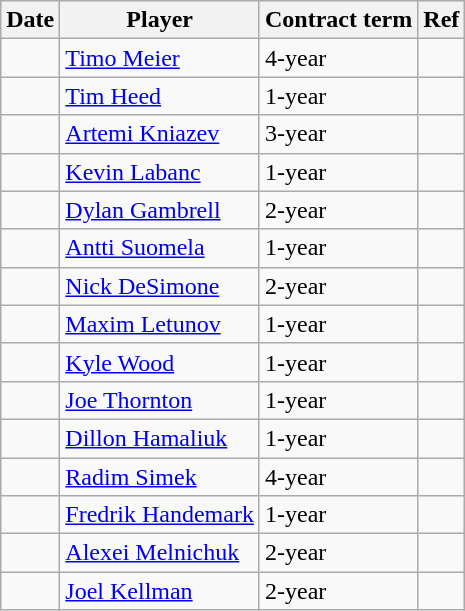<table class="wikitable">
<tr>
<th>Date</th>
<th>Player</th>
<th>Contract term</th>
<th>Ref</th>
</tr>
<tr>
<td></td>
<td><a href='#'>Timo Meier</a></td>
<td>4-year</td>
<td></td>
</tr>
<tr>
<td></td>
<td><a href='#'>Tim Heed</a></td>
<td>1-year</td>
<td></td>
</tr>
<tr>
<td></td>
<td><a href='#'>Artemi Kniazev</a></td>
<td>3-year</td>
<td></td>
</tr>
<tr>
<td></td>
<td><a href='#'>Kevin Labanc</a></td>
<td>1-year</td>
<td></td>
</tr>
<tr>
<td></td>
<td><a href='#'>Dylan Gambrell</a></td>
<td>2-year</td>
<td></td>
</tr>
<tr>
<td></td>
<td><a href='#'>Antti Suomela</a></td>
<td>1-year</td>
<td></td>
</tr>
<tr>
<td></td>
<td><a href='#'>Nick DeSimone</a></td>
<td>2-year</td>
<td></td>
</tr>
<tr>
<td></td>
<td><a href='#'>Maxim Letunov</a></td>
<td>1-year</td>
<td></td>
</tr>
<tr>
<td></td>
<td><a href='#'>Kyle Wood</a></td>
<td>1-year</td>
<td></td>
</tr>
<tr>
<td></td>
<td><a href='#'>Joe Thornton</a></td>
<td>1-year</td>
<td></td>
</tr>
<tr>
<td></td>
<td><a href='#'>Dillon Hamaliuk</a></td>
<td>1-year</td>
<td></td>
</tr>
<tr>
<td></td>
<td><a href='#'>Radim Simek</a></td>
<td>4-year</td>
<td></td>
</tr>
<tr>
<td></td>
<td><a href='#'>Fredrik Handemark</a></td>
<td>1-year</td>
<td></td>
</tr>
<tr>
<td></td>
<td><a href='#'>Alexei Melnichuk</a></td>
<td>2-year</td>
<td></td>
</tr>
<tr>
<td></td>
<td><a href='#'>Joel Kellman</a></td>
<td>2-year</td>
<td></td>
</tr>
</table>
